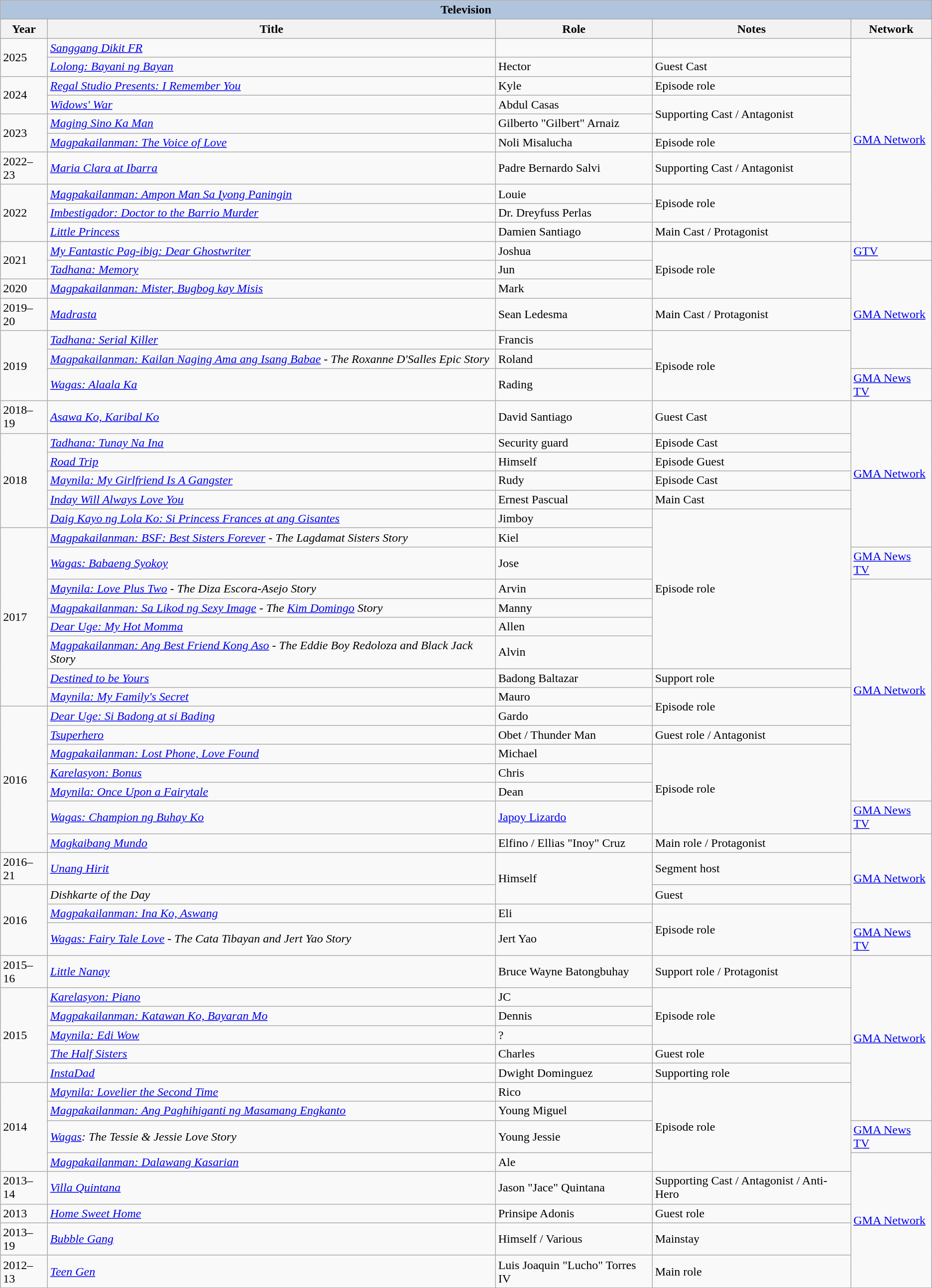<table class="wikitable">
<tr>
<th colspan="5" style="background: LightSteelBlue;">Television</th>
</tr>
<tr>
<th>Year</th>
<th>Title</th>
<th>Role</th>
<th>Notes</th>
<th>Network</th>
</tr>
<tr>
<td Rowspan=2>2025</td>
<td><em><a href='#'>Sanggang Dikit FR</a></em></td>
<td></td>
<td></td>
<td rowspan="10"><a href='#'>GMA Network</a></td>
</tr>
<tr>
<td><em><a href='#'>Lolong: Bayani ng Bayan</a></em></td>
<td>Hector</td>
<td>Guest Cast</td>
</tr>
<tr>
<td rowspan="2">2024</td>
<td><em><a href='#'>Regal Studio Presents: I Remember You</a></em></td>
<td>Kyle</td>
<td>Episode role</td>
</tr>
<tr>
<td><em><a href='#'>Widows' War</a></em></td>
<td>Abdul Casas</td>
<td rowspan="2">Supporting Cast / Antagonist</td>
</tr>
<tr>
<td rowspan="2">2023</td>
<td><em><a href='#'>Maging Sino Ka Man</a></em></td>
<td>Gilberto "Gilbert" Arnaiz</td>
</tr>
<tr>
<td><em><a href='#'>Magpakailanman: The Voice of Love</a></em></td>
<td>Noli Misalucha</td>
<td>Episode role</td>
</tr>
<tr>
<td>2022–23</td>
<td><em><a href='#'>Maria Clara at Ibarra</a></em></td>
<td>Padre Bernardo Salvi</td>
<td>Supporting Cast / Antagonist</td>
</tr>
<tr>
<td rowspan="3">2022</td>
<td><em><a href='#'>Magpakailanman: Ampon Man Sa Iyong Paningin</a></em></td>
<td>Louie</td>
<td rowspan="2">Episode role</td>
</tr>
<tr>
<td><em><a href='#'>Imbestigador: Doctor to the Barrio Murder</a></em></td>
<td>Dr. Dreyfuss Perlas</td>
</tr>
<tr>
<td><em><a href='#'>Little Princess</a></em></td>
<td>Damien Santiago</td>
<td>Main Cast / Protagonist</td>
</tr>
<tr>
<td rowspan="2">2021</td>
<td><em><a href='#'>My Fantastic Pag-ibig: Dear Ghostwriter</a></em></td>
<td>Joshua</td>
<td rowspan="3">Episode role</td>
<td><a href='#'>GTV</a></td>
</tr>
<tr>
<td><em><a href='#'>Tadhana: Memory</a></em></td>
<td>Jun</td>
<td rowspan="5"><a href='#'>GMA Network</a></td>
</tr>
<tr>
<td>2020</td>
<td><em><a href='#'>Magpakailanman: Mister, Bugbog kay Misis</a></em></td>
<td>Mark</td>
</tr>
<tr>
<td>2019–20</td>
<td><em><a href='#'>Madrasta</a></em></td>
<td>Sean Ledesma</td>
<td>Main Cast / Protagonist</td>
</tr>
<tr>
<td rowspan="3">2019</td>
<td><em><a href='#'>Tadhana: Serial Killer</a></em></td>
<td>Francis</td>
<td rowspan="3">Episode role</td>
</tr>
<tr>
<td><em><a href='#'>Magpakailanman: Kailan Naging Ama ang Isang Babae</a> - The Roxanne D'Salles Epic Story</em></td>
<td>Roland</td>
</tr>
<tr>
<td><em><a href='#'>Wagas: Alaala Ka</a></em></td>
<td>Rading</td>
<td><a href='#'>GMA News TV</a></td>
</tr>
<tr>
<td>2018–19</td>
<td><em><a href='#'>Asawa Ko, Karibal Ko</a></em></td>
<td>David Santiago</td>
<td>Guest Cast</td>
<td rowspan="7"><a href='#'>GMA Network</a></td>
</tr>
<tr>
<td rowspan="5">2018</td>
<td><em><a href='#'>Tadhana: Tunay Na Ina</a></em></td>
<td>Security guard</td>
<td>Episode Cast</td>
</tr>
<tr>
<td><a href='#'><em>Road Trip</em></a></td>
<td>Himself</td>
<td>Episode Guest</td>
</tr>
<tr>
<td><em><a href='#'>Maynila: My Girlfriend Is A Gangster</a></em></td>
<td>Rudy</td>
<td>Episode Cast</td>
</tr>
<tr>
<td><em><a href='#'>Inday Will Always Love You</a></em></td>
<td>Ernest Pascual</td>
<td>Main Cast</td>
</tr>
<tr>
<td><em><a href='#'>Daig Kayo ng Lola Ko: Si Princess Frances at ang Gisantes</a></em></td>
<td>Jimboy</td>
<td rowspan="7">Episode role</td>
</tr>
<tr>
<td rowspan="8">2017</td>
<td><em><a href='#'>Magpakailanman: BSF: Best Sisters Forever</a> - The Lagdamat Sisters Story</em></td>
<td>Kiel</td>
</tr>
<tr>
<td><em><a href='#'>Wagas: Babaeng Syokoy</a></em></td>
<td>Jose</td>
<td><a href='#'>GMA News TV</a></td>
</tr>
<tr>
<td><em><a href='#'>Maynila: Love Plus Two</a> - The Diza Escora-Asejo Story</em></td>
<td>Arvin</td>
<td rowspan="11"><a href='#'>GMA Network</a></td>
</tr>
<tr>
<td><em><a href='#'>Magpakailanman: Sa Likod ng Sexy Image</a> - The <a href='#'>Kim Domingo</a> Story</em></td>
<td>Manny</td>
</tr>
<tr>
<td><em><a href='#'>Dear Uge: My Hot Momma</a></em></td>
<td>Allen</td>
</tr>
<tr>
<td><em><a href='#'>Magpakailanman: Ang Best Friend Kong Aso</a> - The Eddie Boy Redoloza and Black Jack Story</em></td>
<td>Alvin</td>
</tr>
<tr>
<td><em><a href='#'>Destined to be Yours</a></em></td>
<td>Badong Baltazar</td>
<td>Support role</td>
</tr>
<tr>
<td><em><a href='#'>Maynila: My Family's Secret</a></em></td>
<td>Mauro</td>
<td rowspan="2">Episode role</td>
</tr>
<tr>
<td rowspan="7">2016</td>
<td><em><a href='#'>Dear Uge: Si Badong at si Bading</a></em></td>
<td>Gardo</td>
</tr>
<tr>
<td><em><a href='#'>Tsuperhero</a></em></td>
<td>Obet / Thunder Man</td>
<td>Guest role / Antagonist</td>
</tr>
<tr>
<td><em><a href='#'>Magpakailanman: Lost Phone, Love Found</a></em></td>
<td>Michael</td>
<td rowspan="4">Episode role</td>
</tr>
<tr>
<td><em><a href='#'>Karelasyon: Bonus</a></em></td>
<td>Chris</td>
</tr>
<tr>
<td><em><a href='#'>Maynila: Once Upon a Fairytale</a></em></td>
<td>Dean</td>
</tr>
<tr>
<td><em><a href='#'>Wagas: Champion ng Buhay Ko</a></em></td>
<td><a href='#'>Japoy Lizardo</a></td>
<td><a href='#'>GMA News TV</a></td>
</tr>
<tr>
<td><em><a href='#'>Magkaibang Mundo</a></em></td>
<td>Elfino / Ellias "Inoy" Cruz</td>
<td>Main role / Protagonist</td>
<td rowspan="4"><a href='#'>GMA Network</a></td>
</tr>
<tr>
<td>2016–21</td>
<td><em><a href='#'>Unang Hirit</a></em></td>
<td rowspan="2">Himself</td>
<td>Segment host</td>
</tr>
<tr>
<td rowspan="3">2016</td>
<td><em>Dishkarte of the Day</em></td>
<td>Guest</td>
</tr>
<tr>
<td><em><a href='#'>Magpakailanman: Ina Ko, Aswang</a></em></td>
<td>Eli</td>
<td rowspan="2">Episode role</td>
</tr>
<tr>
<td><em><a href='#'>Wagas: Fairy Tale Love</a> - The Cata Tibayan and Jert Yao Story</em></td>
<td>Jert Yao</td>
<td><a href='#'>GMA News TV</a></td>
</tr>
<tr>
<td>2015–16</td>
<td><em><a href='#'>Little Nanay</a></em></td>
<td>Bruce Wayne Batongbuhay</td>
<td>Support role / Protagonist</td>
<td rowspan="8"><a href='#'>GMA Network</a></td>
</tr>
<tr>
<td rowspan="5">2015</td>
<td><em><a href='#'>Karelasyon: Piano</a></em></td>
<td>JC</td>
<td rowspan="3">Episode role</td>
</tr>
<tr>
<td><em><a href='#'>Magpakailanman: Katawan Ko, Bayaran Mo</a></em></td>
<td>Dennis</td>
</tr>
<tr>
<td><em><a href='#'>Maynila: Edi Wow</a></em></td>
<td>?</td>
</tr>
<tr>
<td><em><a href='#'>The Half Sisters</a></em></td>
<td>Charles</td>
<td>Guest role</td>
</tr>
<tr>
<td><em><a href='#'>InstaDad</a></em></td>
<td>Dwight Dominguez</td>
<td>Supporting role</td>
</tr>
<tr>
<td rowspan="4">2014</td>
<td><em><a href='#'>Maynila: Lovelier the Second Time</a></em></td>
<td>Rico</td>
<td rowspan="4">Episode role</td>
</tr>
<tr>
<td><em><a href='#'>Magpakailanman: Ang Paghihiganti ng Masamang Engkanto</a></em></td>
<td>Young Miguel</td>
</tr>
<tr>
<td><em><a href='#'>Wagas</a>: The Tessie & Jessie Love Story</em></td>
<td>Young Jessie</td>
<td><a href='#'>GMA News TV</a></td>
</tr>
<tr>
<td><em><a href='#'>Magpakailanman: Dalawang Kasarian</a></em></td>
<td>Ale</td>
<td rowspan="5"><a href='#'>GMA Network</a></td>
</tr>
<tr>
<td>2013–14</td>
<td><em><a href='#'>Villa Quintana</a></em></td>
<td>Jason "Jace" Quintana</td>
<td>Supporting Cast / Antagonist / Anti-Hero</td>
</tr>
<tr>
<td>2013</td>
<td><em><a href='#'>Home Sweet Home</a></em></td>
<td>Prinsipe Adonis</td>
<td>Guest role</td>
</tr>
<tr>
<td>2013–19</td>
<td><em><a href='#'>Bubble Gang</a></em></td>
<td>Himself / Various</td>
<td>Mainstay</td>
</tr>
<tr>
<td>2012–13</td>
<td><em><a href='#'>Teen Gen</a></em></td>
<td>Luis Joaquin "Lucho" Torres IV</td>
<td>Main role</td>
</tr>
</table>
